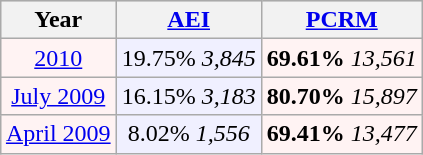<table class="wikitable"  style="float:right; font-size:100%; margin: 1em 1em 1em 1em;">
<tr style="background:lightgrey;">
<th>Year</th>
<th><a href='#'>AEI</a></th>
<th><a href='#'>PCRM</a></th>
</tr>
<tr>
<td style="text-align:center; background:#fff3f3;"><a href='#'>2010</a></td>
<td style="text-align:center; background:#f0f0ff;">19.75% <em>3,845</em></td>
<td style="text-align:center; background:#fff3f3;"><strong>69.61%</strong> <em>13,561</em></td>
</tr>
<tr>
<td style="text-align:center; background:#fff3f3;"><a href='#'>July 2009</a></td>
<td style="text-align:center; background:#f0f0ff;">16.15% <em>3,183</em></td>
<td style="text-align:center; background:#fff3f3;"><strong>80.70%</strong> <em>15,897</em></td>
</tr>
<tr>
<td style="text-align:center; background:#fff3f3;"><a href='#'>April 2009</a></td>
<td style="text-align:center; background:#f0f0ff;">8.02% <em>1,556</em></td>
<td style="text-align:center; background:#fff3f3;"><strong>69.41%</strong> <em>13,477</em></td>
</tr>
</table>
